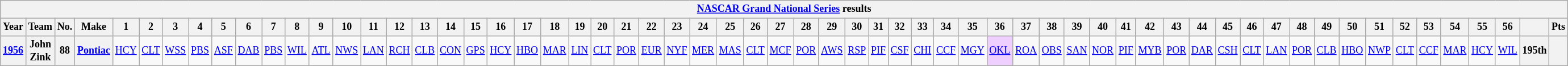<table class="wikitable" style="text-align:center; font-size:75%">
<tr>
<th colspan=69><a href='#'>NASCAR Grand National Series</a> results</th>
</tr>
<tr>
<th>Year</th>
<th>Team</th>
<th>No.</th>
<th>Make</th>
<th>1</th>
<th>2</th>
<th>3</th>
<th>4</th>
<th>5</th>
<th>6</th>
<th>7</th>
<th>8</th>
<th>9</th>
<th>10</th>
<th>11</th>
<th>12</th>
<th>13</th>
<th>14</th>
<th>15</th>
<th>16</th>
<th>17</th>
<th>18</th>
<th>19</th>
<th>20</th>
<th>21</th>
<th>22</th>
<th>23</th>
<th>24</th>
<th>25</th>
<th>26</th>
<th>27</th>
<th>28</th>
<th>29</th>
<th>30</th>
<th>31</th>
<th>32</th>
<th>33</th>
<th>34</th>
<th>35</th>
<th>36</th>
<th>37</th>
<th>38</th>
<th>39</th>
<th>40</th>
<th>41</th>
<th>42</th>
<th>43</th>
<th>44</th>
<th>45</th>
<th>46</th>
<th>47</th>
<th>48</th>
<th>49</th>
<th>50</th>
<th>51</th>
<th>52</th>
<th>53</th>
<th>54</th>
<th>55</th>
<th>56</th>
<th></th>
<th>Pts</th>
</tr>
<tr>
<th rowspan=2><a href='#'>1956</a></th>
<th>John Zink</th>
<th>88</th>
<th><a href='#'>Pontiac</a></th>
<td><a href='#'>HCY</a></td>
<td><a href='#'>CLT</a></td>
<td><a href='#'>WSS</a></td>
<td><a href='#'>PBS</a></td>
<td><a href='#'>ASF</a></td>
<td><a href='#'>DAB</a></td>
<td><a href='#'>PBS</a></td>
<td><a href='#'>WIL</a></td>
<td><a href='#'>ATL</a></td>
<td><a href='#'>NWS</a></td>
<td><a href='#'>LAN</a></td>
<td><a href='#'>RCH</a></td>
<td><a href='#'>CLB</a></td>
<td><a href='#'>CON</a></td>
<td><a href='#'>GPS</a></td>
<td><a href='#'>HCY</a></td>
<td><a href='#'>HBO</a></td>
<td><a href='#'>MAR</a></td>
<td><a href='#'>LIN</a></td>
<td><a href='#'>CLT</a></td>
<td><a href='#'>POR</a></td>
<td><a href='#'>EUR</a></td>
<td><a href='#'>NYF</a></td>
<td><a href='#'>MER</a></td>
<td><a href='#'>MAS</a></td>
<td><a href='#'>CLT</a></td>
<td><a href='#'>MCF</a></td>
<td><a href='#'>POR</a></td>
<td><a href='#'>AWS</a></td>
<td><a href='#'>RSP</a></td>
<td><a href='#'>PIF</a></td>
<td><a href='#'>CSF</a></td>
<td><a href='#'>CHI</a></td>
<td><a href='#'>CCF</a></td>
<td><a href='#'>MGY</a></td>
<td style="background:#EFCFFF;"><a href='#'>OKL</a><br><small></small></td>
<td><a href='#'>ROA</a></td>
<td><a href='#'>OBS</a></td>
<td><a href='#'>SAN</a></td>
<td><a href='#'>NOR</a></td>
<td><a href='#'>PIF</a></td>
<td><a href='#'>MYB</a></td>
<td><a href='#'>POR</a></td>
<td><a href='#'>DAR</a></td>
<td><a href='#'>CSH</a></td>
<td><a href='#'>CLT</a></td>
<td><a href='#'>LAN</a></td>
<td><a href='#'>POR</a></td>
<td><a href='#'>CLB</a></td>
<td><a href='#'>HBO</a></td>
<td><a href='#'>NWP</a></td>
<td><a href='#'>CLT</a></td>
<td><a href='#'>CCF</a></td>
<td><a href='#'>MAR</a></td>
<td><a href='#'>HCY</a></td>
<td><a href='#'>WIL</a></td>
<th rowspan=2>195th</th>
<th rowspan=2></th>
</tr>
</table>
